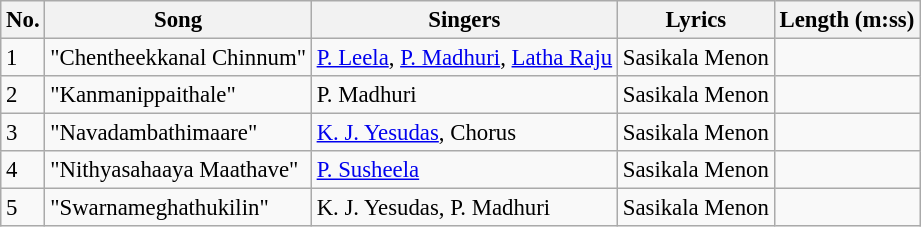<table class="wikitable" style="font-size:95%;">
<tr>
<th>No.</th>
<th>Song</th>
<th>Singers</th>
<th>Lyrics</th>
<th>Length (m:ss)</th>
</tr>
<tr>
<td>1</td>
<td>"Chentheekkanal Chinnum"</td>
<td><a href='#'>P. Leela</a>, <a href='#'>P. Madhuri</a>, <a href='#'>Latha Raju</a></td>
<td>Sasikala Menon</td>
<td></td>
</tr>
<tr>
<td>2</td>
<td>"Kanmanippaithale"</td>
<td>P. Madhuri</td>
<td>Sasikala Menon</td>
<td></td>
</tr>
<tr>
<td>3</td>
<td>"Navadambathimaare"</td>
<td><a href='#'>K. J. Yesudas</a>, Chorus</td>
<td>Sasikala Menon</td>
<td></td>
</tr>
<tr>
<td>4</td>
<td>"Nithyasahaaya Maathave"</td>
<td><a href='#'>P. Susheela</a></td>
<td>Sasikala Menon</td>
<td></td>
</tr>
<tr>
<td>5</td>
<td>"Swarnameghathukilin"</td>
<td>K. J. Yesudas, P. Madhuri</td>
<td>Sasikala Menon</td>
<td></td>
</tr>
</table>
